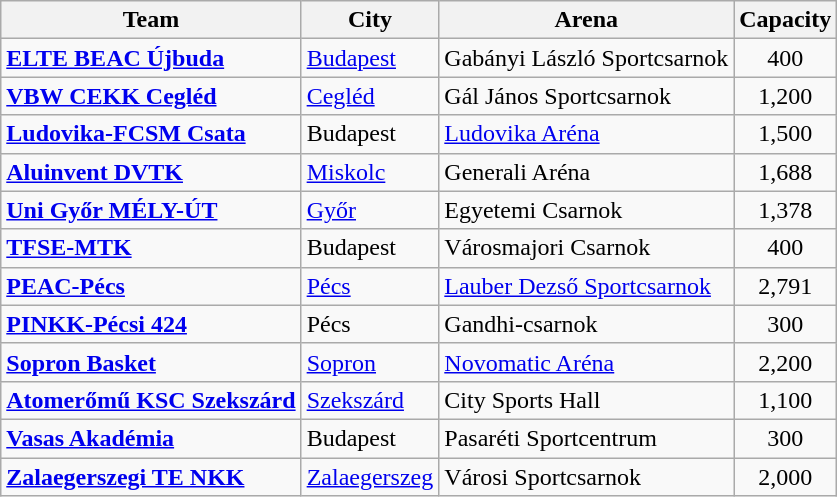<table class="wikitable sortable">
<tr>
<th>Team</th>
<th>City</th>
<th>Arena</th>
<th>Capacity</th>
</tr>
<tr>
<td><strong><a href='#'>ELTE BEAC Újbuda</a></strong></td>
<td><a href='#'>Budapest</a></td>
<td>Gabányi László Sportcsarnok</td>
<td align="center">400</td>
</tr>
<tr>
<td><strong><a href='#'>VBW CEKK Cegléd</a></strong></td>
<td><a href='#'>Cegléd</a></td>
<td>Gál János Sportcsarnok</td>
<td align="center">1,200</td>
</tr>
<tr>
<td><strong><a href='#'>Ludovika-FCSM Csata</a></strong></td>
<td>Budapest</td>
<td><a href='#'>Ludovika Aréna</a></td>
<td align="center">1,500</td>
</tr>
<tr>
<td><strong><a href='#'>Aluinvent DVTK</a></strong></td>
<td><a href='#'>Miskolc</a></td>
<td>Generali Aréna</td>
<td align="center">1,688</td>
</tr>
<tr>
<td><strong><a href='#'>Uni Győr MÉLY-ÚT</a></strong></td>
<td><a href='#'>Győr</a></td>
<td>Egyetemi Csarnok</td>
<td align="center">1,378</td>
</tr>
<tr>
<td><strong><a href='#'>TFSE-MTK</a></strong></td>
<td>Budapest</td>
<td>Városmajori Csarnok</td>
<td align="center">400</td>
</tr>
<tr>
<td><strong><a href='#'>PEAC-Pécs</a></strong></td>
<td><a href='#'>Pécs</a></td>
<td><a href='#'>Lauber Dezső Sportcsarnok</a></td>
<td align="center">2,791</td>
</tr>
<tr>
<td><strong><a href='#'>PINKK-Pécsi 424</a></strong></td>
<td>Pécs</td>
<td>Gandhi-csarnok</td>
<td align="center">300</td>
</tr>
<tr>
<td><strong><a href='#'>Sopron Basket</a></strong></td>
<td><a href='#'>Sopron</a></td>
<td><a href='#'>Novomatic Aréna</a></td>
<td align="center">2,200</td>
</tr>
<tr>
<td><strong><a href='#'>Atomerőmű KSC Szekszárd</a></strong></td>
<td><a href='#'>Szekszárd</a></td>
<td>City Sports Hall</td>
<td align="center">1,100</td>
</tr>
<tr>
<td><strong><a href='#'>Vasas Akadémia</a></strong></td>
<td>Budapest</td>
<td>Pasaréti Sportcentrum</td>
<td align="center">300</td>
</tr>
<tr>
<td><strong><a href='#'>Zalaegerszegi TE NKK</a></strong></td>
<td><a href='#'>Zalaegerszeg</a></td>
<td>Városi Sportcsarnok</td>
<td align="center">2,000</td>
</tr>
</table>
